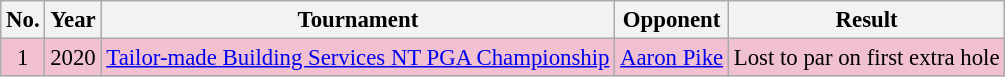<table class="wikitable" style="font-size:95%;">
<tr>
<th>No.</th>
<th>Year</th>
<th>Tournament</th>
<th>Opponent</th>
<th>Result</th>
</tr>
<tr style="background:#F2C1D1;">
<td align=center>1</td>
<td>2020</td>
<td><a href='#'>Tailor-made Building Services NT PGA Championship</a></td>
<td> <a href='#'>Aaron Pike</a></td>
<td>Lost to par on first extra hole</td>
</tr>
</table>
